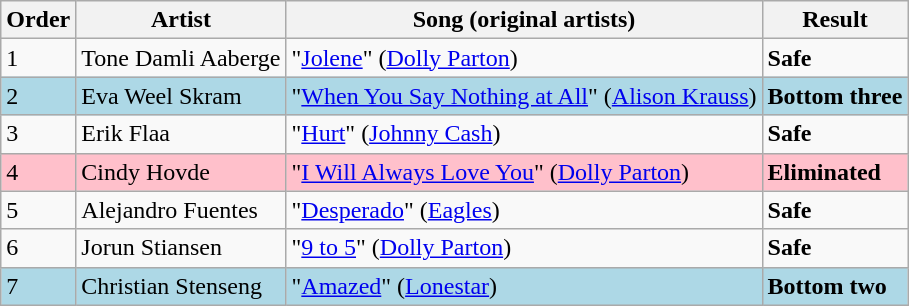<table class=wikitable>
<tr>
<th>Order</th>
<th>Artist</th>
<th>Song (original artists)</th>
<th>Result</th>
</tr>
<tr>
<td>1</td>
<td>Tone Damli Aaberge</td>
<td>"<a href='#'>Jolene</a>" (<a href='#'>Dolly Parton</a>)</td>
<td><strong>Safe</strong></td>
</tr>
<tr style="background:lightblue;">
<td>2</td>
<td>Eva Weel Skram</td>
<td>"<a href='#'>When You Say Nothing at All</a>" (<a href='#'>Alison Krauss</a>)</td>
<td><strong>Bottom three</strong></td>
</tr>
<tr>
<td>3</td>
<td>Erik Flaa</td>
<td>"<a href='#'>Hurt</a>" (<a href='#'>Johnny Cash</a>)</td>
<td><strong>Safe</strong></td>
</tr>
<tr style="background:pink;">
<td>4</td>
<td>Cindy Hovde</td>
<td>"<a href='#'>I Will Always Love You</a>" (<a href='#'>Dolly Parton</a>)</td>
<td><strong>Eliminated</strong></td>
</tr>
<tr>
<td>5</td>
<td>Alejandro Fuentes</td>
<td>"<a href='#'>Desperado</a>" (<a href='#'>Eagles</a>)</td>
<td><strong>Safe</strong></td>
</tr>
<tr>
<td>6</td>
<td>Jorun Stiansen</td>
<td>"<a href='#'>9 to 5</a>" (<a href='#'>Dolly Parton</a>)</td>
<td><strong>Safe</strong></td>
</tr>
<tr style="background:lightblue;">
<td>7</td>
<td>Christian Stenseng</td>
<td>"<a href='#'>Amazed</a>" (<a href='#'>Lonestar</a>)</td>
<td><strong>Bottom two</strong></td>
</tr>
</table>
